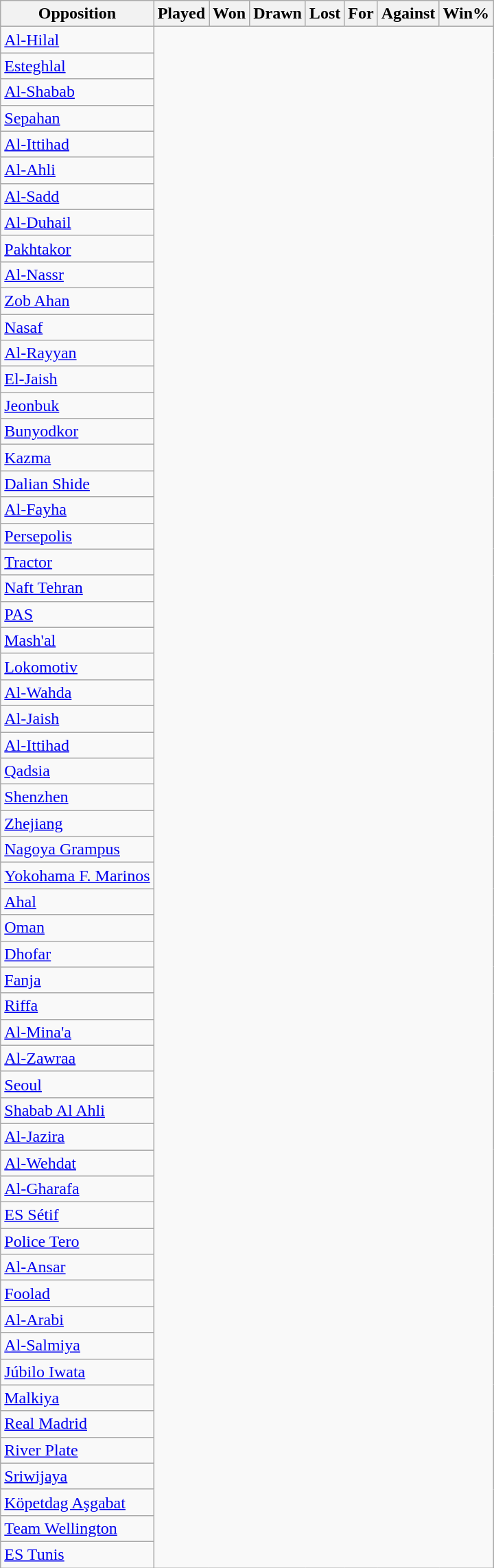<table class="wikitable sortable" style="text-align:center;">
<tr>
<th>Opposition</th>
<th>Played</th>
<th>Won</th>
<th>Drawn</th>
<th>Lost</th>
<th>For</th>
<th>Against</th>
<th>Win%</th>
</tr>
<tr>
<td align="left"> <a href='#'>Al-Hilal</a><br></td>
</tr>
<tr>
<td align="left"> <a href='#'>Esteghlal</a><br></td>
</tr>
<tr>
<td align="left"> <a href='#'>Al-Shabab</a><br></td>
</tr>
<tr>
<td align="left"> <a href='#'>Sepahan</a><br></td>
</tr>
<tr>
<td align="left"> <a href='#'>Al-Ittihad</a><br></td>
</tr>
<tr>
<td align="left"> <a href='#'>Al-Ahli</a><br></td>
</tr>
<tr>
<td align="left"> <a href='#'>Al-Sadd</a><br></td>
</tr>
<tr>
<td align="left"> <a href='#'>Al-Duhail</a><br></td>
</tr>
<tr>
<td align="left"> <a href='#'>Pakhtakor</a><br></td>
</tr>
<tr>
<td align="left"> <a href='#'>Al-Nassr</a><br></td>
</tr>
<tr>
<td align="left"> <a href='#'>Zob Ahan</a><br></td>
</tr>
<tr>
<td align="left"> <a href='#'>Nasaf</a><br></td>
</tr>
<tr>
<td align="left"> <a href='#'>Al-Rayyan</a><br></td>
</tr>
<tr>
<td align="left"> <a href='#'>El-Jaish</a><br></td>
</tr>
<tr>
<td align="left"> <a href='#'>Jeonbuk</a><br></td>
</tr>
<tr>
<td align="left"> <a href='#'>Bunyodkor</a><br></td>
</tr>
<tr>
<td align="left"> <a href='#'>Kazma</a><br></td>
</tr>
<tr>
<td align="left"> <a href='#'>Dalian Shide</a><br></td>
</tr>
<tr>
<td align="left"> <a href='#'>Al-Fayha</a><br></td>
</tr>
<tr>
<td align="left"> <a href='#'>Persepolis</a><br></td>
</tr>
<tr>
<td align="left"> <a href='#'>Tractor</a><br></td>
</tr>
<tr>
<td align="left"> <a href='#'>Naft Tehran</a><br></td>
</tr>
<tr>
<td align="left"> <a href='#'>PAS</a><br></td>
</tr>
<tr>
<td align="left"> <a href='#'>Mash'al</a><br></td>
</tr>
<tr>
<td align="left"> <a href='#'>Lokomotiv</a><br></td>
</tr>
<tr>
<td align="left"> <a href='#'>Al-Wahda</a><br></td>
</tr>
<tr>
<td align="left"> <a href='#'>Al-Jaish</a><br></td>
</tr>
<tr>
<td align="left"> <a href='#'>Al-Ittihad</a><br></td>
</tr>
<tr>
<td align="left"> <a href='#'>Qadsia</a><br></td>
</tr>
<tr>
<td align="left"> <a href='#'>Shenzhen</a><br></td>
</tr>
<tr>
<td align="left"> <a href='#'>Zhejiang</a><br></td>
</tr>
<tr>
<td align="left"> <a href='#'>Nagoya Grampus</a><br></td>
</tr>
<tr>
<td align="left"> <a href='#'>Yokohama F. Marinos</a><br></td>
</tr>
<tr>
<td align="left"> <a href='#'>Ahal</a><br></td>
</tr>
<tr>
<td align="left"> <a href='#'>Oman</a><br></td>
</tr>
<tr>
<td align="left"> <a href='#'>Dhofar</a><br></td>
</tr>
<tr>
<td align="left"> <a href='#'>Fanja</a><br></td>
</tr>
<tr>
<td align="left"> <a href='#'>Riffa</a><br></td>
</tr>
<tr>
<td align="left"> <a href='#'>Al-Mina'a</a><br></td>
</tr>
<tr>
<td align="left"> <a href='#'>Al-Zawraa</a><br></td>
</tr>
<tr>
<td align="left"> <a href='#'>Seoul</a><br></td>
</tr>
<tr>
<td align="left"> <a href='#'>Shabab Al Ahli</a><br></td>
</tr>
<tr>
<td align="left"> <a href='#'>Al-Jazira</a><br></td>
</tr>
<tr>
<td align="left"> <a href='#'>Al-Wehdat</a><br></td>
</tr>
<tr>
<td align="left"> <a href='#'>Al-Gharafa</a><br></td>
</tr>
<tr>
<td align="left"> <a href='#'>ES Sétif</a><br></td>
</tr>
<tr>
<td align="left"> <a href='#'>Police Tero</a><br></td>
</tr>
<tr>
<td align="left"> <a href='#'>Al-Ansar</a><br></td>
</tr>
<tr>
<td align="left"> <a href='#'>Foolad</a><br></td>
</tr>
<tr>
<td align="left"> <a href='#'>Al-Arabi</a><br></td>
</tr>
<tr>
<td align="left"> <a href='#'>Al-Salmiya</a><br></td>
</tr>
<tr>
<td align="left"> <a href='#'>Júbilo Iwata</a><br></td>
</tr>
<tr>
<td align="left"> <a href='#'>Malkiya</a><br></td>
</tr>
<tr>
<td align="left"> <a href='#'>Real Madrid</a><br></td>
</tr>
<tr>
<td align="left"> <a href='#'>River Plate</a><br></td>
</tr>
<tr>
<td align="left"> <a href='#'>Sriwijaya</a><br></td>
</tr>
<tr>
<td align="left"> <a href='#'>Köpetdag Aşgabat</a><br></td>
</tr>
<tr>
<td align="left"> <a href='#'>Team Wellington</a><br></td>
</tr>
<tr>
<td align="left"> <a href='#'>ES Tunis</a><br></td>
</tr>
</table>
